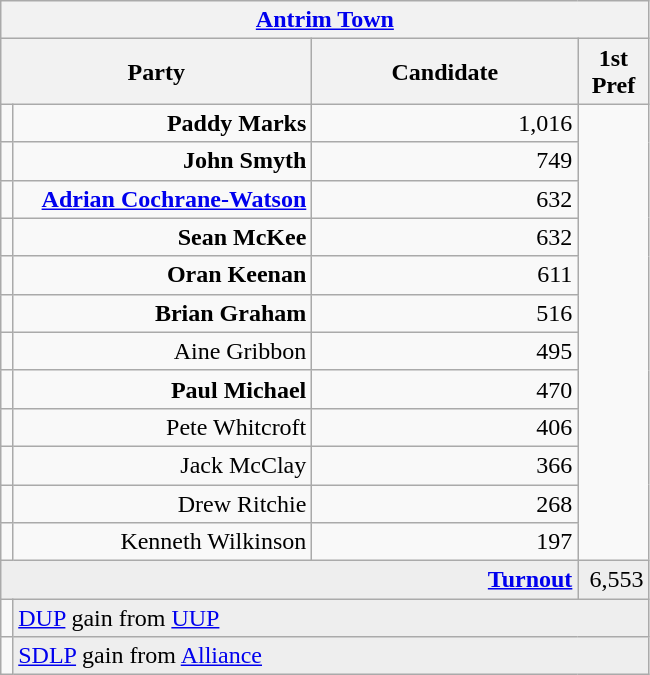<table class="wikitable">
<tr>
<th colspan="4" align="center"><a href='#'>Antrim Town</a></th>
</tr>
<tr>
<th colspan="2" align="center" width=200>Party</th>
<th width=170>Candidate</th>
<th width=40>1st Pref</th>
</tr>
<tr>
<td></td>
<td align="right"><strong>Paddy Marks</strong></td>
<td align="right">1,016</td>
</tr>
<tr>
<td></td>
<td align="right"><strong>John Smyth</strong></td>
<td align="right">749</td>
</tr>
<tr>
<td></td>
<td align="right"><strong><a href='#'>Adrian Cochrane-Watson</a></strong></td>
<td align="right">632</td>
</tr>
<tr>
<td></td>
<td align="right"><strong>Sean McKee</strong></td>
<td align="right">632</td>
</tr>
<tr>
<td></td>
<td align="right"><strong>Oran Keenan</strong></td>
<td align="right">611</td>
</tr>
<tr>
<td></td>
<td align="right"><strong>Brian Graham</strong></td>
<td align="right">516</td>
</tr>
<tr>
<td></td>
<td align="right">Aine Gribbon</td>
<td align="right">495</td>
</tr>
<tr>
<td></td>
<td align="right"><strong>Paul Michael</strong></td>
<td align="right">470</td>
</tr>
<tr>
<td></td>
<td align="right">Pete Whitcroft</td>
<td align="right">406</td>
</tr>
<tr>
<td></td>
<td align="right">Jack McClay</td>
<td align="right">366</td>
</tr>
<tr>
<td></td>
<td align="right">Drew Ritchie</td>
<td align="right">268</td>
</tr>
<tr>
<td></td>
<td align="right">Kenneth Wilkinson</td>
<td align="right">197</td>
</tr>
<tr bgcolor="EEEEEE">
<td colspan=3 align="right"><strong><a href='#'>Turnout</a></strong></td>
<td align="right">6,553</td>
</tr>
<tr>
<td bgcolor=></td>
<td colspan=3 bgcolor="EEEEEE"><a href='#'>DUP</a> gain from <a href='#'>UUP</a></td>
</tr>
<tr>
<td bgcolor=></td>
<td colspan=3 bgcolor="EEEEEE"><a href='#'>SDLP</a> gain from <a href='#'>Alliance</a></td>
</tr>
</table>
